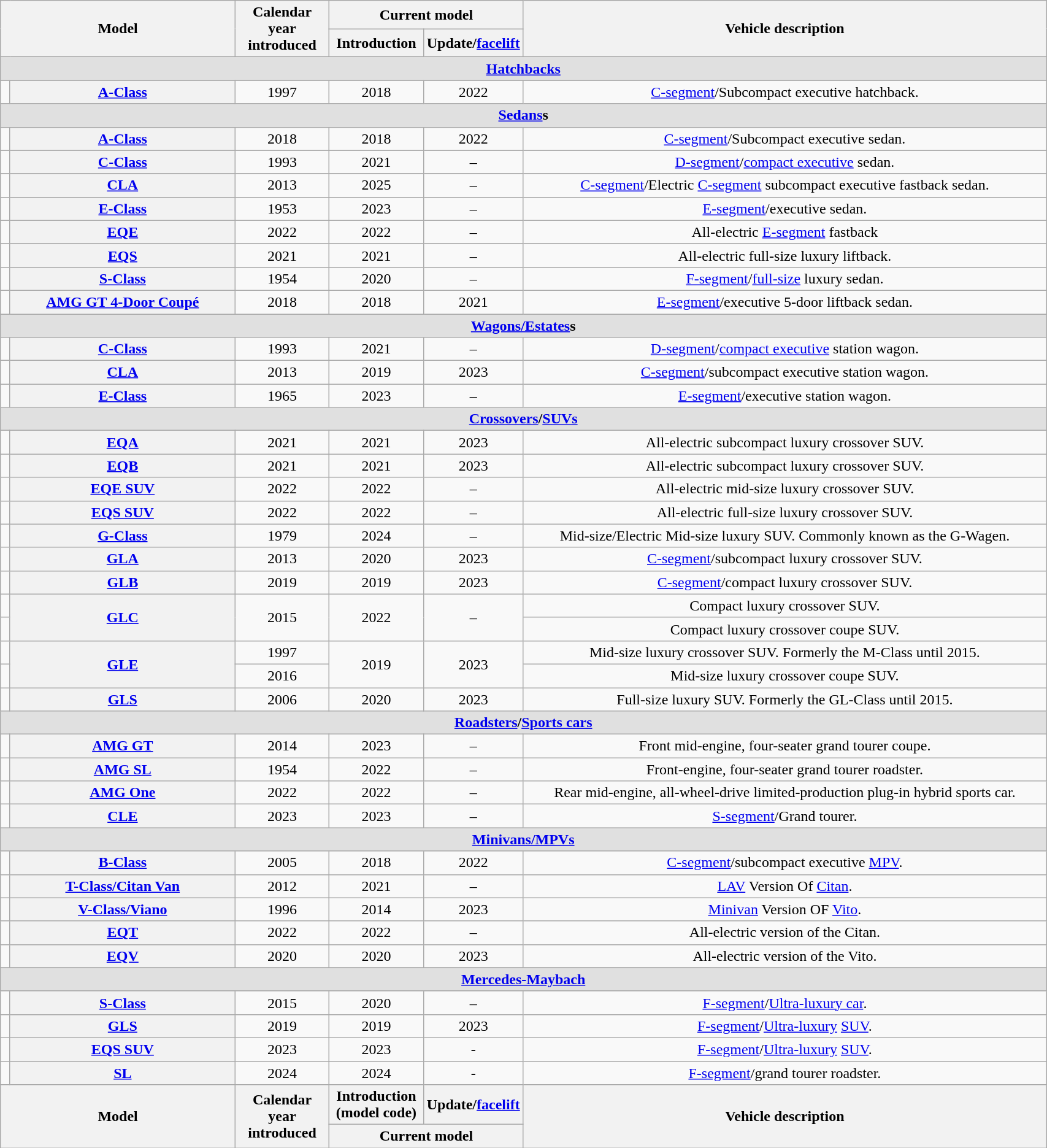<table class="wikitable" style="text-align: center; width: 90%">
<tr>
<th colspan="2" rowspan="2">Model</th>
<th rowspan="2" width="9%">Calendar year<br>introduced</th>
<th scope="col" colspan=2>Current model</th>
<th rowspan="2" width="50%" cellpadding="32px">Vehicle description</th>
</tr>
<tr>
<th width="9%">Introduction</th>
<th width="9%">Update/<a href='#'>facelift</a></th>
</tr>
<tr>
<td style="background-color:#e0e0e0;" colspan="7"><strong><a href='#'>Hatchbacks</a></strong></td>
</tr>
<tr>
<td></td>
<th><a href='#'>A-Class</a></th>
<td>1997</td>
<td>2018</td>
<td>2022</td>
<td><a href='#'>C-segment</a>/Subcompact executive hatchback.</td>
</tr>
<tr>
<td style="background-color:#e0e0e0;" colspan="7"><strong><a href='#'>Sedans</a>s</strong></td>
</tr>
<tr>
<td></td>
<th><a href='#'>A-Class</a></th>
<td>2018</td>
<td>2018</td>
<td>2022</td>
<td><a href='#'>C-segment</a>/Subcompact executive sedan.</td>
</tr>
<tr>
<td></td>
<th><a href='#'>C-Class</a></th>
<td>1993</td>
<td>2021</td>
<td>–</td>
<td><a href='#'>D-segment</a>/<a href='#'>compact executive</a> sedan.</td>
</tr>
<tr>
<td></td>
<th><a href='#'>CLA</a></th>
<td>2013</td>
<td>2025</td>
<td>–</td>
<td><a href='#'>C-segment</a>/Electric <a href='#'>C-segment</a> subcompact executive fastback sedan.</td>
</tr>
<tr>
<td></td>
<th><a href='#'>E-Class</a></th>
<td>1953</td>
<td>2023</td>
<td>–</td>
<td><a href='#'>E-segment</a>/executive sedan.</td>
</tr>
<tr>
<td></td>
<th><a href='#'>EQE</a></th>
<td>2022</td>
<td>2022</td>
<td>–</td>
<td>All-electric <a href='#'>E-segment</a> fastback</td>
</tr>
<tr>
<td></td>
<th><a href='#'>EQS</a></th>
<td>2021</td>
<td>2021</td>
<td>–</td>
<td>All-electric full-size luxury liftback.</td>
</tr>
<tr>
<td></td>
<th><a href='#'>S-Class</a></th>
<td>1954</td>
<td>2020</td>
<td>–</td>
<td><a href='#'>F-segment</a>/<a href='#'>full-size</a> luxury sedan.</td>
</tr>
<tr>
<td></td>
<th><a href='#'>AMG GT 4-Door Coupé</a></th>
<td>2018</td>
<td>2018</td>
<td>2021</td>
<td><a href='#'>E-segment</a>/executive 5-door liftback sedan.</td>
</tr>
<tr>
<td style="background-color:#e0e0e0;" colspan="7"><strong><a href='#'>Wagons/Estates</a>s</strong></td>
</tr>
<tr>
<td></td>
<th><a href='#'>C-Class</a></th>
<td>1993</td>
<td>2021</td>
<td>–</td>
<td><a href='#'>D-segment</a>/<a href='#'>compact executive</a> station wagon.</td>
</tr>
<tr>
<td></td>
<th><a href='#'>CLA</a></th>
<td>2013</td>
<td>2019</td>
<td>2023</td>
<td><a href='#'>C-segment</a>/subcompact executive station wagon.</td>
</tr>
<tr>
<td></td>
<th><a href='#'>E-Class</a></th>
<td>1965</td>
<td>2023</td>
<td>–</td>
<td><a href='#'>E-segment</a>/executive station wagon.</td>
</tr>
<tr>
<td style="background-color: #e0e0e0;" colspan=6><strong><a href='#'>Crossovers</a>/<a href='#'>SUVs</a></strong></td>
</tr>
<tr>
<td></td>
<th><a href='#'>EQA</a></th>
<td>2021</td>
<td>2021</td>
<td>2023</td>
<td>All-electric subcompact luxury crossover SUV.</td>
</tr>
<tr>
<td></td>
<th><a href='#'>EQB</a></th>
<td>2021</td>
<td>2021</td>
<td>2023</td>
<td>All-electric subcompact luxury crossover SUV.</td>
</tr>
<tr>
<td></td>
<th><a href='#'>EQE SUV</a></th>
<td>2022</td>
<td>2022</td>
<td>–</td>
<td>All-electric mid-size luxury crossover SUV.</td>
</tr>
<tr>
<td></td>
<th><a href='#'>EQS SUV</a></th>
<td>2022</td>
<td>2022</td>
<td>–</td>
<td>All-electric full-size luxury crossover SUV.</td>
</tr>
<tr>
<td></td>
<th><a href='#'>G-Class</a></th>
<td>1979</td>
<td>2024</td>
<td>–</td>
<td>Mid-size/Electric Mid-size luxury SUV. Commonly known as the G-Wagen.</td>
</tr>
<tr>
<td></td>
<th><a href='#'>GLA</a></th>
<td>2013</td>
<td>2020</td>
<td>2023</td>
<td><a href='#'>C-segment</a>/subcompact luxury crossover SUV.</td>
</tr>
<tr>
<td></td>
<th><a href='#'>GLB</a></th>
<td>2019</td>
<td>2019</td>
<td>2023</td>
<td><a href='#'>C-segment</a>/compact luxury crossover SUV.</td>
</tr>
<tr>
<td></td>
<th rowspan="2"><a href='#'>GLC</a></th>
<td rowspan="2">2015</td>
<td rowspan="2">2022</td>
<td rowspan="2">–</td>
<td>Compact luxury crossover SUV.</td>
</tr>
<tr>
<td></td>
<td>Compact luxury crossover coupe SUV.</td>
</tr>
<tr>
<td></td>
<th rowspan="2"><a href='#'>GLE</a></th>
<td>1997</td>
<td rowspan="2">2019</td>
<td rowspan="2">2023</td>
<td>Mid-size luxury crossover SUV. Formerly the M-Class until 2015.</td>
</tr>
<tr>
<td></td>
<td>2016</td>
<td>Mid-size luxury crossover coupe SUV.</td>
</tr>
<tr>
<td></td>
<th><a href='#'>GLS</a></th>
<td>2006</td>
<td>2020</td>
<td>2023</td>
<td>Full-size luxury SUV. Formerly the GL-Class until 2015.</td>
</tr>
<tr>
<td style="background-color: #e0e0e0;" colspan=6><strong><a href='#'>Roadsters</a>/<a href='#'>Sports cars</a></strong></td>
</tr>
<tr>
<td></td>
<th><a href='#'>AMG GT</a></th>
<td>2014</td>
<td>2023</td>
<td>–</td>
<td>Front mid-engine, four-seater grand tourer coupe.</td>
</tr>
<tr>
<td></td>
<th><a href='#'>AMG SL</a></th>
<td>1954</td>
<td>2022</td>
<td>–</td>
<td>Front-engine, four-seater grand tourer roadster.</td>
</tr>
<tr>
<td></td>
<th><a href='#'>AMG One</a></th>
<td>2022</td>
<td>2022</td>
<td>–</td>
<td>Rear mid-engine, all-wheel-drive limited-production plug-in hybrid sports car.</td>
</tr>
<tr>
<td></td>
<th><a href='#'>CLE</a></th>
<td>2023</td>
<td>2023</td>
<td>–</td>
<td><a href='#'>S-segment</a>/Grand tourer.</td>
</tr>
<tr>
<td style="background-color: #e0e0e0;" colspan=6><strong><a href='#'>Minivans/MPVs</a></strong></td>
</tr>
<tr>
<td></td>
<th><a href='#'>B-Class</a></th>
<td>2005</td>
<td>2018</td>
<td>2022</td>
<td><a href='#'>C-segment</a>/subcompact executive <a href='#'>MPV</a>.</td>
</tr>
<tr>
<td></td>
<th><a href='#'>T-Class/Citan Van</a></th>
<td>2012</td>
<td>2021</td>
<td>–</td>
<td><a href='#'>LAV</a> Version Of <a href='#'>Citan</a>.</td>
</tr>
<tr>
<td></td>
<th><a href='#'>V-Class/Viano</a></th>
<td>1996</td>
<td>2014</td>
<td>2023</td>
<td><a href='#'>Minivan</a> Version OF <a href='#'>Vito</a>.</td>
</tr>
<tr>
<td></td>
<th><a href='#'>EQT</a></th>
<td>2022</td>
<td>2022</td>
<td>–</td>
<td>All-electric version of the Citan.</td>
</tr>
<tr>
<td></td>
<th><a href='#'>EQV</a></th>
<td>2020</td>
<td>2020</td>
<td>2023</td>
<td>All-electric version of the Vito.</td>
</tr>
<tr>
</tr>
<tr>
<td style="background-color: #e0e0e0;" colspan=6><strong><a href='#'>Mercedes-Maybach</a></strong></td>
</tr>
<tr>
<td></td>
<th><a href='#'>S-Class</a></th>
<td>2015</td>
<td>2020</td>
<td>–</td>
<td><a href='#'>F-segment</a>/<a href='#'>Ultra-luxury car</a>.</td>
</tr>
<tr>
<td></td>
<th><a href='#'>GLS</a></th>
<td>2019</td>
<td>2019</td>
<td>2023</td>
<td><a href='#'>F-segment</a>/<a href='#'>Ultra-luxury</a> <a href='#'>SUV</a>.</td>
</tr>
<tr>
<td></td>
<th><a href='#'>EQS SUV</a></th>
<td>2023</td>
<td>2023</td>
<td>-</td>
<td><a href='#'>F-segment</a>/<a href='#'>Ultra-luxury</a> <a href='#'>SUV</a>.</td>
</tr>
<tr>
<td></td>
<th><a href='#'>SL</a></th>
<td>2024</td>
<td>2024</td>
<td>-</td>
<td><a href='#'>F-segment</a>/grand tourer roadster.</td>
</tr>
<tr>
<th colspan="2" rowspan="2">Model</th>
<th rowspan="2">Calendar year<br>introduced</th>
<th>Introduction (model code)</th>
<th>Update/<a href='#'>facelift</a></th>
<th rowspan="2">Vehicle description</th>
</tr>
<tr>
<th colspan="2">Current model</th>
</tr>
</table>
